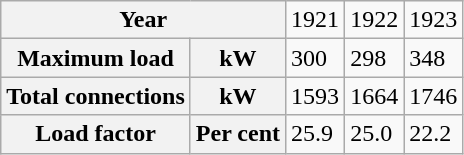<table class="wikitable">
<tr>
<th colspan="2">Year</th>
<td>1921</td>
<td>1922</td>
<td>1923</td>
</tr>
<tr>
<th>Maximum load</th>
<th>kW</th>
<td>300</td>
<td>298</td>
<td>348</td>
</tr>
<tr>
<th>Total connections</th>
<th>kW</th>
<td>1593</td>
<td>1664</td>
<td>1746</td>
</tr>
<tr>
<th>Load factor</th>
<th>Per cent</th>
<td>25.9</td>
<td>25.0</td>
<td>22.2</td>
</tr>
</table>
